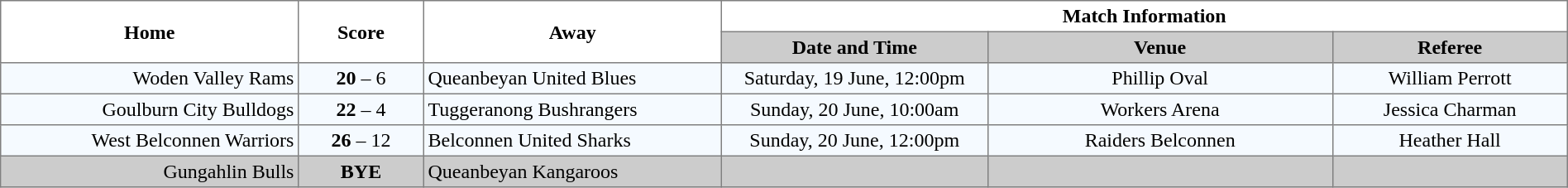<table border="1" cellpadding="3" cellspacing="0" width="100%" style="border-collapse:collapse;  text-align:center;">
<tr>
<th rowspan="2" width="19%">Home</th>
<th rowspan="2" width="8%">Score</th>
<th rowspan="2" width="19%">Away</th>
<th colspan="3">Match Information</th>
</tr>
<tr bgcolor="#CCCCCC">
<th width="17%">Date and Time</th>
<th width="22%">Venue</th>
<th width="50%">Referee</th>
</tr>
<tr style="text-align:center; background:#f5faff;">
<td align="right">Woden Valley Rams </td>
<td><strong>20</strong> – 6</td>
<td align="left"> Queanbeyan United Blues</td>
<td>Saturday, 19 June, 12:00pm</td>
<td>Phillip Oval</td>
<td>William Perrott</td>
</tr>
<tr style="text-align:center; background:#f5faff;">
<td align="right">Goulburn City Bulldogs </td>
<td><strong>22</strong> – 4</td>
<td align="left"> Tuggeranong Bushrangers</td>
<td>Sunday, 20 June, 10:00am</td>
<td>Workers Arena</td>
<td>Jessica Charman</td>
</tr>
<tr style="text-align:center; background:#f5faff;">
<td align="right">West Belconnen Warriors </td>
<td><strong>26</strong> – 12</td>
<td align="left"> Belconnen United Sharks</td>
<td>Sunday, 20 June, 12:00pm</td>
<td>Raiders Belconnen</td>
<td>Heather Hall</td>
</tr>
<tr style="text-align:center; background:#CCCCCC;">
<td align="right">Gungahlin Bulls </td>
<td><strong>BYE</strong></td>
<td align="left"> Queanbeyan Kangaroos</td>
<td></td>
<td></td>
<td></td>
</tr>
</table>
